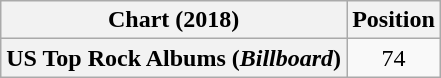<table class="wikitable plainrowheaders" style="text-align:center">
<tr>
<th scope="col">Chart (2018)</th>
<th scope="col">Position</th>
</tr>
<tr>
<th scope="row">US Top Rock Albums (<em>Billboard</em>)</th>
<td>74</td>
</tr>
</table>
